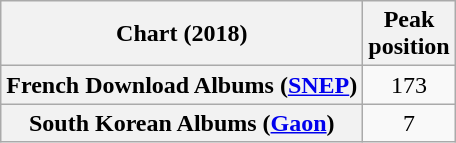<table class="wikitable sortable plainrowheaders" style="text-align:center">
<tr>
<th scope="col">Chart (2018)</th>
<th scope="col">Peak<br>position</th>
</tr>
<tr>
<th scope="row">French Download Albums (<a href='#'>SNEP</a>)</th>
<td>173</td>
</tr>
<tr>
<th scope="row">South Korean Albums (<a href='#'>Gaon</a>)</th>
<td>7</td>
</tr>
</table>
